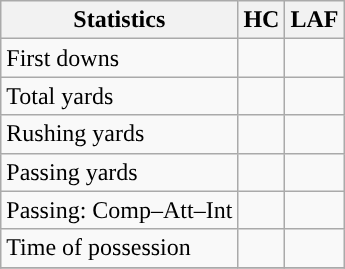<table class="wikitable" style="float: left;">
<tr>
<th>Statistics</th>
<th>HC</th>
<th>LAF</th>
</tr>
<tr>
<td>First downs</td>
<td></td>
<td></td>
</tr>
<tr>
<td>Total yards</td>
<td></td>
<td></td>
</tr>
<tr>
<td>Rushing yards</td>
<td></td>
<td></td>
</tr>
<tr>
<td>Passing yards</td>
<td></td>
<td></td>
</tr>
<tr>
<td>Passing: Comp–Att–Int</td>
<td></td>
<td></td>
</tr>
<tr>
<td>Time of possession</td>
<td></td>
<td></td>
</tr>
<tr>
</tr>
</table>
